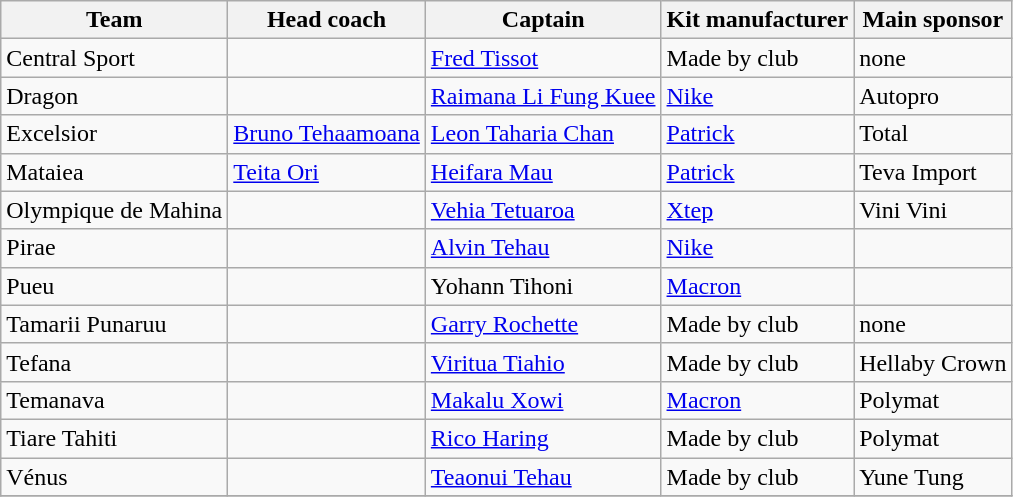<table class="wikitable sortable" style="text-align: left;">
<tr>
<th>Team</th>
<th>Head coach</th>
<th>Captain</th>
<th>Kit manufacturer</th>
<th>Main sponsor</th>
</tr>
<tr>
<td>Central Sport</td>
<td></td>
<td> <a href='#'>Fred Tissot</a></td>
<td>Made by club</td>
<td>none</td>
</tr>
<tr>
<td>Dragon</td>
<td></td>
<td> <a href='#'>Raimana Li Fung Kuee</a></td>
<td><a href='#'>Nike</a></td>
<td>Autopro</td>
</tr>
<tr>
<td>Excelsior</td>
<td> <a href='#'>Bruno Tehaamoana</a></td>
<td> <a href='#'>Leon Taharia Chan</a></td>
<td><a href='#'>Patrick</a></td>
<td>Total</td>
</tr>
<tr>
<td>Mataiea</td>
<td> <a href='#'>Teita Ori</a></td>
<td> <a href='#'>Heifara Mau</a></td>
<td><a href='#'>Patrick</a></td>
<td>Teva Import</td>
</tr>
<tr>
<td>Olympique de Mahina</td>
<td></td>
<td> <a href='#'>Vehia Tetuaroa</a></td>
<td><a href='#'>Xtep</a></td>
<td>Vini Vini</td>
</tr>
<tr>
<td>Pirae</td>
<td></td>
<td> <a href='#'>Alvin Tehau</a></td>
<td><a href='#'>Nike</a></td>
<td></td>
</tr>
<tr>
<td>Pueu</td>
<td></td>
<td> Yohann Tihoni</td>
<td><a href='#'>Macron</a></td>
<td></td>
</tr>
<tr>
<td>Tamarii Punaruu</td>
<td></td>
<td> <a href='#'>Garry Rochette</a></td>
<td>Made by club</td>
<td>none</td>
</tr>
<tr>
<td>Tefana</td>
<td></td>
<td> <a href='#'>Viritua Tiahio</a></td>
<td>Made by club</td>
<td>Hellaby Crown</td>
</tr>
<tr>
<td>Temanava</td>
<td></td>
<td> <a href='#'>Makalu Xowi</a></td>
<td><a href='#'>Macron</a></td>
<td>Polymat</td>
</tr>
<tr>
<td>Tiare Tahiti</td>
<td></td>
<td> <a href='#'>Rico Haring</a></td>
<td>Made by club</td>
<td>Polymat</td>
</tr>
<tr>
<td>Vénus</td>
<td></td>
<td> <a href='#'>Teaonui Tehau</a></td>
<td>Made by club</td>
<td>Yune Tung</td>
</tr>
<tr>
</tr>
</table>
